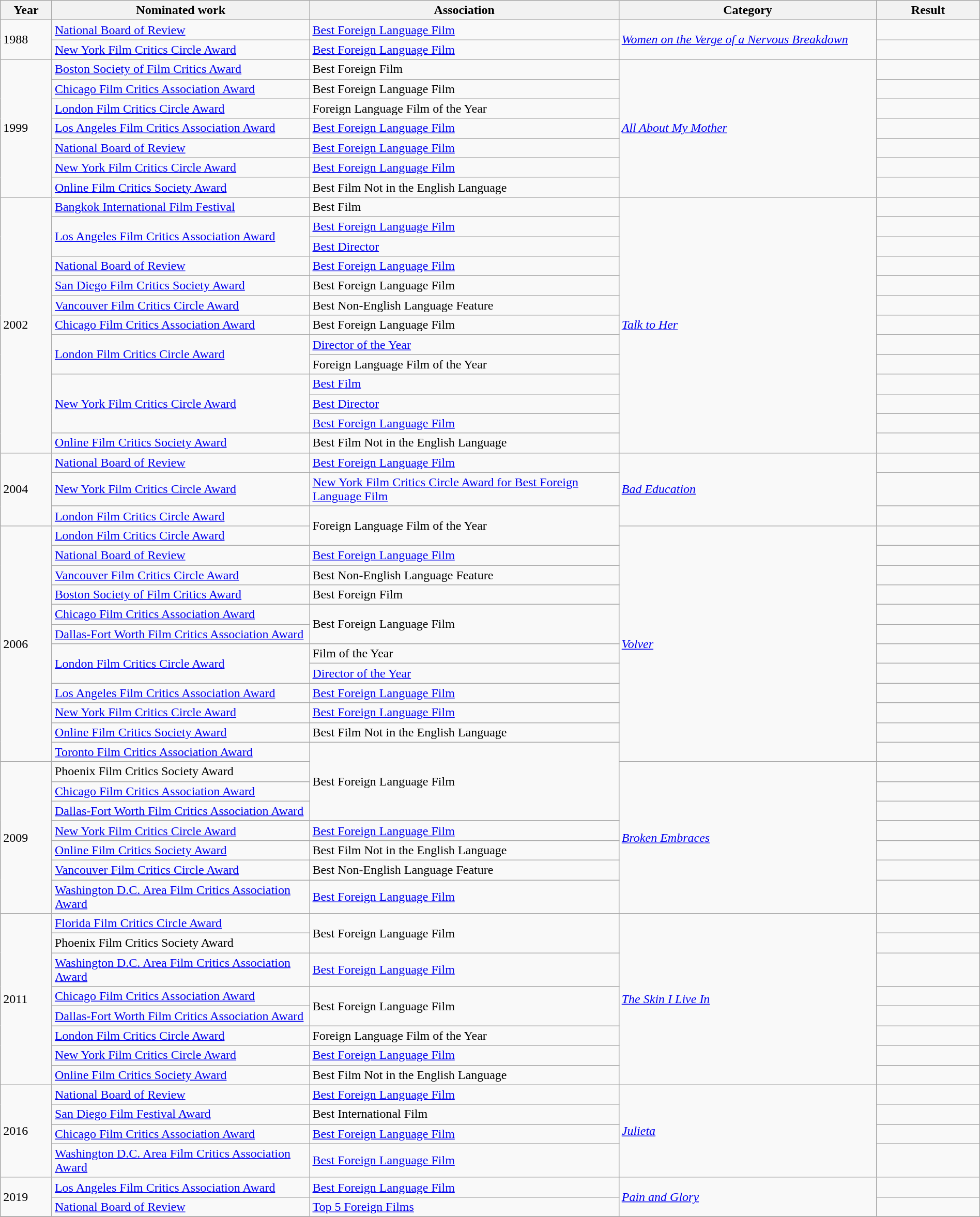<table class="wikitable" style="width:100%;">
<tr>
<th width=5%>Year</th>
<th style="width:25%;">Nominated work</th>
<th style="width:30%;">Association</th>
<th style="width:25%;">Category</th>
<th style="width:10%;">Result</th>
</tr>
<tr>
<td rowspan=2>1988</td>
<td><a href='#'>National Board of Review</a></td>
<td><a href='#'>Best Foreign Language Film</a></td>
<td rowspan=2><em><a href='#'>Women on the Verge of a Nervous Breakdown</a></em></td>
<td></td>
</tr>
<tr>
<td><a href='#'>New York Film Critics Circle Award</a></td>
<td><a href='#'>Best Foreign Language Film</a></td>
<td></td>
</tr>
<tr>
<td rowspan=7>1999</td>
<td><a href='#'>Boston Society of Film Critics Award</a></td>
<td>Best Foreign Film</td>
<td rowspan=7><em><a href='#'>All About My Mother</a></em></td>
<td></td>
</tr>
<tr>
<td><a href='#'>Chicago Film Critics Association Award</a></td>
<td>Best Foreign Language Film</td>
<td></td>
</tr>
<tr>
<td><a href='#'>London Film Critics Circle Award</a></td>
<td>Foreign Language Film of the Year</td>
<td></td>
</tr>
<tr>
<td><a href='#'>Los Angeles Film Critics Association Award</a></td>
<td><a href='#'>Best Foreign Language Film</a></td>
<td></td>
</tr>
<tr>
<td><a href='#'>National Board of Review</a></td>
<td><a href='#'>Best Foreign Language Film</a></td>
<td></td>
</tr>
<tr>
<td><a href='#'>New York Film Critics Circle Award</a></td>
<td><a href='#'>Best Foreign Language Film</a></td>
<td></td>
</tr>
<tr>
<td><a href='#'>Online Film Critics Society Award</a></td>
<td>Best Film Not in the English Language</td>
<td></td>
</tr>
<tr>
<td rowspan=13>2002</td>
<td><a href='#'>Bangkok International Film Festival</a></td>
<td>Best Film</td>
<td rowspan=13><em><a href='#'>Talk to Her</a></em></td>
<td></td>
</tr>
<tr>
<td rowspan="2"><a href='#'>Los Angeles Film Critics Association Award</a></td>
<td><a href='#'>Best Foreign Language Film</a></td>
<td></td>
</tr>
<tr>
<td><a href='#'>Best Director</a></td>
<td></td>
</tr>
<tr>
<td><a href='#'>National Board of Review</a></td>
<td><a href='#'>Best Foreign Language Film</a></td>
<td></td>
</tr>
<tr>
<td><a href='#'>San Diego Film Critics Society Award</a></td>
<td>Best Foreign Language Film</td>
<td></td>
</tr>
<tr>
<td><a href='#'>Vancouver Film Critics Circle Award</a></td>
<td>Best Non-English Language Feature</td>
<td></td>
</tr>
<tr>
<td><a href='#'>Chicago Film Critics Association Award</a></td>
<td>Best Foreign Language Film</td>
<td></td>
</tr>
<tr>
<td rowspan="2"><a href='#'>London Film Critics Circle Award</a></td>
<td><a href='#'>Director of the Year</a></td>
<td></td>
</tr>
<tr>
<td>Foreign Language Film of the Year</td>
<td></td>
</tr>
<tr>
<td rowspan="3"><a href='#'>New York Film Critics Circle Award</a></td>
<td><a href='#'>Best Film</a></td>
<td></td>
</tr>
<tr>
<td><a href='#'>Best Director</a></td>
<td></td>
</tr>
<tr>
<td><a href='#'>Best Foreign Language Film</a></td>
<td></td>
</tr>
<tr>
<td><a href='#'>Online Film Critics Society Award</a></td>
<td>Best Film Not in the English Language</td>
<td></td>
</tr>
<tr>
<td rowspan=3>2004</td>
<td><a href='#'>National Board of Review</a></td>
<td><a href='#'>Best Foreign Language Film</a></td>
<td rowspan=3><em><a href='#'>Bad Education</a></em></td>
<td></td>
</tr>
<tr>
<td><a href='#'>New York Film Critics Circle Award</a></td>
<td><a href='#'>New York Film Critics Circle Award for Best Foreign Language Film</a></td>
<td></td>
</tr>
<tr>
<td><a href='#'>London Film Critics Circle Award</a></td>
<td rowspan="2">Foreign Language Film of the Year</td>
<td></td>
</tr>
<tr>
<td rowspan=12>2006</td>
<td><a href='#'>London Film Critics Circle Award</a></td>
<td rowspan=12><em><a href='#'>Volver</a></em></td>
<td></td>
</tr>
<tr>
<td><a href='#'>National Board of Review</a></td>
<td><a href='#'>Best Foreign Language Film</a></td>
<td></td>
</tr>
<tr>
<td><a href='#'>Vancouver Film Critics Circle Award</a></td>
<td>Best Non-English Language Feature</td>
<td></td>
</tr>
<tr>
<td><a href='#'>Boston Society of Film Critics Award</a></td>
<td>Best Foreign Film</td>
<td></td>
</tr>
<tr>
<td><a href='#'>Chicago Film Critics Association Award</a></td>
<td rowspan="2">Best Foreign Language Film</td>
<td></td>
</tr>
<tr>
<td><a href='#'>Dallas-Fort Worth Film Critics Association Award</a></td>
<td></td>
</tr>
<tr>
<td rowspan="2"><a href='#'>London Film Critics Circle Award</a></td>
<td>Film of the Year</td>
<td></td>
</tr>
<tr>
<td><a href='#'>Director of the Year</a></td>
<td></td>
</tr>
<tr>
<td><a href='#'>Los Angeles Film Critics Association Award</a></td>
<td><a href='#'>Best Foreign Language Film</a></td>
<td></td>
</tr>
<tr>
<td><a href='#'>New York Film Critics Circle Award</a></td>
<td><a href='#'>Best Foreign Language Film</a></td>
<td></td>
</tr>
<tr>
<td><a href='#'>Online Film Critics Society Award</a></td>
<td>Best Film Not in the English Language</td>
<td></td>
</tr>
<tr>
<td><a href='#'>Toronto Film Critics Association Award</a></td>
<td rowspan="4">Best Foreign Language Film</td>
<td></td>
</tr>
<tr>
<td rowspan=7>2009</td>
<td>Phoenix Film Critics Society Award</td>
<td rowspan=7><em><a href='#'>Broken Embraces</a></em></td>
<td></td>
</tr>
<tr>
<td><a href='#'>Chicago Film Critics Association Award</a></td>
<td></td>
</tr>
<tr>
<td><a href='#'>Dallas-Fort Worth Film Critics Association Award</a></td>
<td></td>
</tr>
<tr>
<td><a href='#'>New York Film Critics Circle Award</a></td>
<td><a href='#'>Best Foreign Language Film</a></td>
<td></td>
</tr>
<tr>
<td><a href='#'>Online Film Critics Society Award</a></td>
<td>Best Film Not in the English Language</td>
<td></td>
</tr>
<tr>
<td><a href='#'>Vancouver Film Critics Circle Award</a></td>
<td>Best Non-English Language Feature</td>
<td></td>
</tr>
<tr>
<td><a href='#'>Washington D.C. Area Film Critics Association Award</a></td>
<td><a href='#'>Best Foreign Language Film</a></td>
<td></td>
</tr>
<tr>
<td rowspan=8>2011</td>
<td><a href='#'>Florida Film Critics Circle Award</a></td>
<td rowspan="2">Best Foreign Language Film</td>
<td rowspan=8><em><a href='#'>The Skin I Live In</a></em></td>
<td></td>
</tr>
<tr>
<td>Phoenix Film Critics Society Award</td>
<td></td>
</tr>
<tr>
<td><a href='#'>Washington D.C. Area Film Critics Association Award</a></td>
<td><a href='#'>Best Foreign Language Film</a></td>
<td></td>
</tr>
<tr>
<td><a href='#'>Chicago Film Critics Association Award</a></td>
<td rowspan="2">Best Foreign Language Film</td>
<td></td>
</tr>
<tr>
<td><a href='#'>Dallas-Fort Worth Film Critics Association Award</a></td>
<td></td>
</tr>
<tr>
<td><a href='#'>London Film Critics Circle Award</a></td>
<td>Foreign Language Film of the Year</td>
<td></td>
</tr>
<tr>
<td><a href='#'>New York Film Critics Circle Award</a></td>
<td><a href='#'>Best Foreign Language Film</a></td>
<td></td>
</tr>
<tr>
<td><a href='#'>Online Film Critics Society Award</a></td>
<td>Best Film Not in the English Language</td>
<td></td>
</tr>
<tr>
<td rowspan=4>2016</td>
<td><a href='#'>National Board of Review</a></td>
<td><a href='#'>Best Foreign Language Film</a></td>
<td rowspan=4><em><a href='#'>Julieta</a></em></td>
<td></td>
</tr>
<tr>
<td><a href='#'>San Diego Film Festival Award</a></td>
<td>Best International Film</td>
<td></td>
</tr>
<tr>
<td><a href='#'>Chicago Film Critics Association Award</a></td>
<td><a href='#'>Best Foreign Language Film</a></td>
<td></td>
</tr>
<tr>
<td><a href='#'>Washington D.C. Area Film Critics Association Award</a></td>
<td><a href='#'>Best Foreign Language Film</a></td>
<td></td>
</tr>
<tr>
<td rowspan=2>2019</td>
<td><a href='#'>Los Angeles Film Critics Association Award</a></td>
<td><a href='#'>Best Foreign Language Film</a></td>
<td rowspan=2><em><a href='#'>Pain and Glory</a></em></td>
<td></td>
</tr>
<tr>
<td><a href='#'>National Board of Review</a></td>
<td><a href='#'>Top 5 Foreign Films</a></td>
<td></td>
</tr>
<tr>
</tr>
</table>
